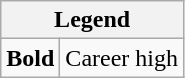<table class="wikitable">
<tr>
<th colspan="2">Legend</th>
</tr>
<tr>
<td><strong>Bold</strong></td>
<td>Career high</td>
</tr>
</table>
